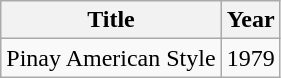<table class="wikitable">
<tr>
<th>Title</th>
<th>Year</th>
</tr>
<tr>
<td>Pinay American Style</td>
<td>1979</td>
</tr>
</table>
